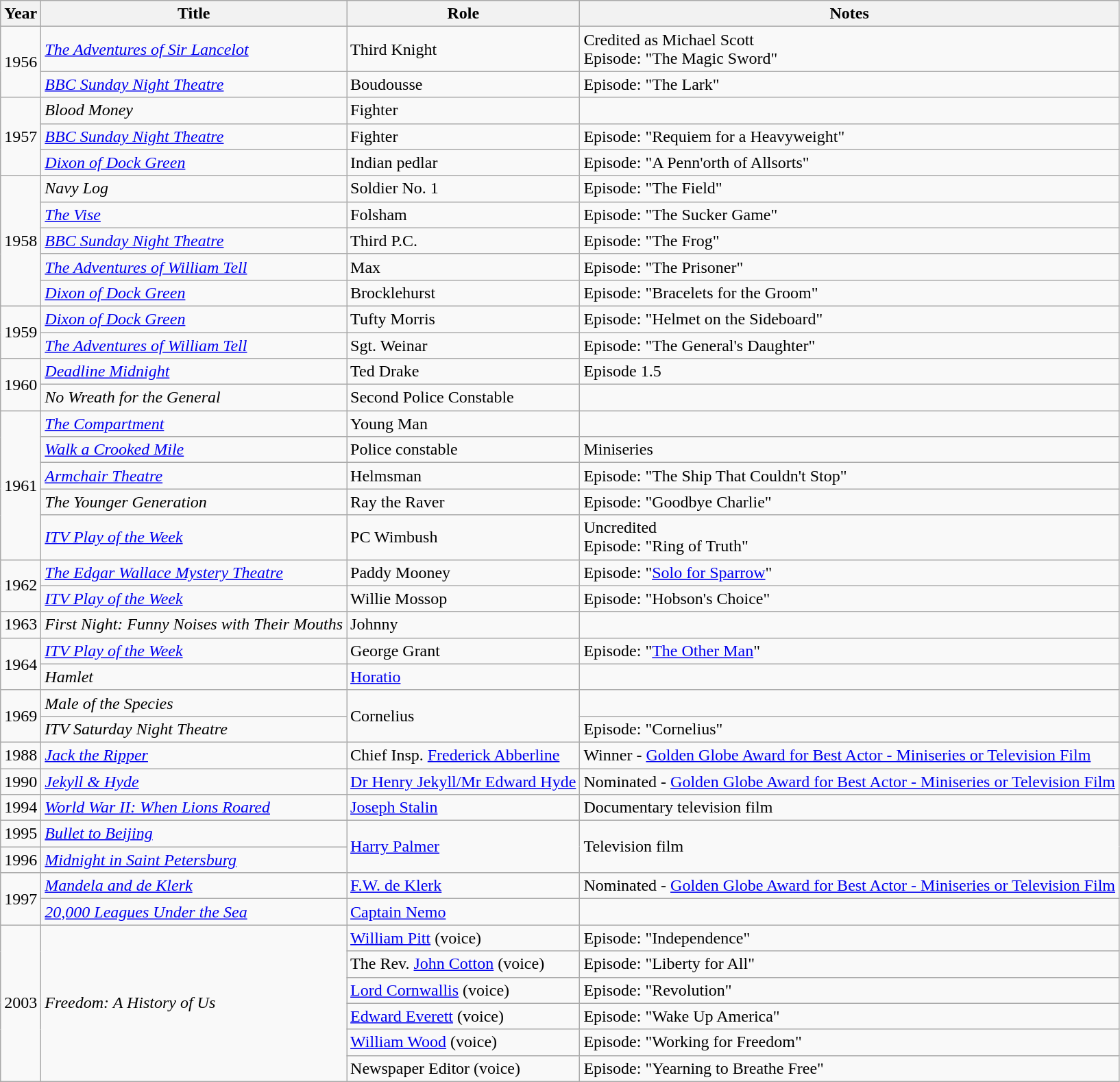<table class="wikitable sortable">
<tr>
<th>Year</th>
<th>Title</th>
<th>Role</th>
<th>Notes</th>
</tr>
<tr>
<td rowspan="2">1956</td>
<td><em><a href='#'>The Adventures of Sir Lancelot</a></em></td>
<td>Third Knight</td>
<td>Credited as Michael Scott<br>Episode: "The Magic Sword"</td>
</tr>
<tr>
<td><em><a href='#'>BBC Sunday Night Theatre</a></em></td>
<td>Boudousse</td>
<td>Episode: "The Lark"</td>
</tr>
<tr>
<td rowspan="3">1957</td>
<td><em>Blood Money</em></td>
<td>Fighter</td>
<td></td>
</tr>
<tr>
<td><em><a href='#'>BBC Sunday Night Theatre</a></em></td>
<td>Fighter</td>
<td>Episode: "Requiem for a Heavyweight"</td>
</tr>
<tr>
<td><em><a href='#'>Dixon of Dock Green</a></em></td>
<td>Indian pedlar</td>
<td>Episode: "A Penn'orth of Allsorts"</td>
</tr>
<tr>
<td rowspan="5">1958</td>
<td><em>Navy Log</em></td>
<td>Soldier No. 1</td>
<td>Episode: "The Field"</td>
</tr>
<tr>
<td><em><a href='#'>The Vise</a></em></td>
<td>Folsham</td>
<td>Episode: "The Sucker Game"</td>
</tr>
<tr>
<td><em><a href='#'>BBC Sunday Night Theatre</a></em></td>
<td>Third P.C.</td>
<td>Episode: "The Frog"</td>
</tr>
<tr>
<td><em><a href='#'>The Adventures of William Tell</a></em></td>
<td>Max</td>
<td>Episode: "The Prisoner"</td>
</tr>
<tr>
<td><em><a href='#'>Dixon of Dock Green</a></em></td>
<td>Brocklehurst</td>
<td>Episode: "Bracelets for the Groom"</td>
</tr>
<tr>
<td rowspan="2">1959</td>
<td><em><a href='#'>Dixon of Dock Green</a></em></td>
<td>Tufty Morris</td>
<td>Episode: "Helmet on the Sideboard"</td>
</tr>
<tr>
<td><em><a href='#'>The Adventures of William Tell</a></em></td>
<td>Sgt. Weinar</td>
<td>Episode: "The General's Daughter"</td>
</tr>
<tr>
<td rowspan="2">1960</td>
<td><em><a href='#'>Deadline Midnight</a></em></td>
<td>Ted Drake</td>
<td>Episode 1.5</td>
</tr>
<tr>
<td><em>No Wreath for the General</em></td>
<td>Second Police Constable</td>
<td></td>
</tr>
<tr>
<td rowspan="5">1961</td>
<td><em><a href='#'>The Compartment</a></em></td>
<td>Young Man</td>
<td></td>
</tr>
<tr>
<td><em><a href='#'>Walk a Crooked Mile</a></em></td>
<td>Police constable</td>
<td>Miniseries</td>
</tr>
<tr>
<td><em><a href='#'>Armchair Theatre</a></em></td>
<td>Helmsman</td>
<td>Episode: "The Ship That Couldn't Stop"</td>
</tr>
<tr>
<td><em>The Younger Generation</em></td>
<td>Ray the Raver</td>
<td>Episode: "Goodbye Charlie"</td>
</tr>
<tr>
<td><em><a href='#'>ITV Play of the Week</a></em></td>
<td>PC Wimbush</td>
<td>Uncredited<br>Episode: "Ring of Truth"</td>
</tr>
<tr>
<td rowspan="2">1962</td>
<td><em><a href='#'>The Edgar Wallace Mystery Theatre</a></em></td>
<td>Paddy Mooney</td>
<td>Episode: "<a href='#'>Solo for Sparrow</a>"</td>
</tr>
<tr>
<td><em><a href='#'>ITV Play of the Week</a></em></td>
<td>Willie Mossop</td>
<td>Episode: "Hobson's Choice"</td>
</tr>
<tr>
<td>1963</td>
<td><em>First Night: Funny Noises with Their Mouths</em></td>
<td>Johnny</td>
<td></td>
</tr>
<tr>
<td rowspan="2">1964</td>
<td><em><a href='#'>ITV Play of the Week</a></em></td>
<td>George Grant</td>
<td>Episode: "<a href='#'>The Other Man</a>"</td>
</tr>
<tr>
<td><em>Hamlet</em></td>
<td><a href='#'>Horatio</a></td>
<td></td>
</tr>
<tr>
<td rowspan="2">1969</td>
<td><em>Male of the Species</em></td>
<td rowspan="2">Cornelius</td>
<td></td>
</tr>
<tr>
<td><em>ITV Saturday Night Theatre</em></td>
<td>Episode: "Cornelius"</td>
</tr>
<tr>
<td>1988</td>
<td><em><a href='#'>Jack the Ripper</a></em></td>
<td>Chief Insp. <a href='#'>Frederick Abberline</a></td>
<td>Winner - <a href='#'>Golden Globe Award for Best Actor - Miniseries or Television Film</a></td>
</tr>
<tr>
<td>1990</td>
<td><em><a href='#'>Jekyll & Hyde</a></em></td>
<td><a href='#'>Dr Henry Jekyll/Mr Edward Hyde</a></td>
<td>Nominated - <a href='#'>Golden Globe Award for Best Actor - Miniseries or Television Film</a></td>
</tr>
<tr>
<td>1994</td>
<td><em><a href='#'>World War II: When Lions Roared</a></em></td>
<td><a href='#'>Joseph Stalin</a></td>
<td>Documentary television film</td>
</tr>
<tr>
<td>1995</td>
<td><em><a href='#'>Bullet to Beijing</a></em></td>
<td rowspan="2"><a href='#'>Harry Palmer</a></td>
<td rowspan="2">Television film</td>
</tr>
<tr>
<td>1996</td>
<td><em><a href='#'>Midnight in Saint Petersburg</a></em></td>
</tr>
<tr>
<td rowspan="2">1997</td>
<td><em><a href='#'>Mandela and de Klerk</a></em></td>
<td><a href='#'>F.W. de Klerk</a></td>
<td>Nominated - <a href='#'>Golden Globe Award for Best Actor - Miniseries or Television Film</a></td>
</tr>
<tr>
<td><em><a href='#'>20,000 Leagues Under the Sea</a></em></td>
<td><a href='#'>Captain Nemo</a></td>
<td></td>
</tr>
<tr>
<td rowspan="6">2003</td>
<td rowspan="6"><em>Freedom: A History of Us</em></td>
<td><a href='#'>William Pitt</a> (voice)</td>
<td>Episode: "Independence"</td>
</tr>
<tr>
<td>The Rev. <a href='#'>John Cotton</a> (voice)</td>
<td>Episode: "Liberty for All"</td>
</tr>
<tr>
<td><a href='#'>Lord Cornwallis</a> (voice)</td>
<td>Episode: "Revolution"</td>
</tr>
<tr>
<td><a href='#'>Edward Everett</a> (voice)</td>
<td>Episode: "Wake Up America"</td>
</tr>
<tr>
<td><a href='#'>William Wood</a> (voice)</td>
<td>Episode: "Working for Freedom"</td>
</tr>
<tr>
<td>Newspaper Editor (voice)</td>
<td>Episode: "Yearning to Breathe Free"</td>
</tr>
</table>
